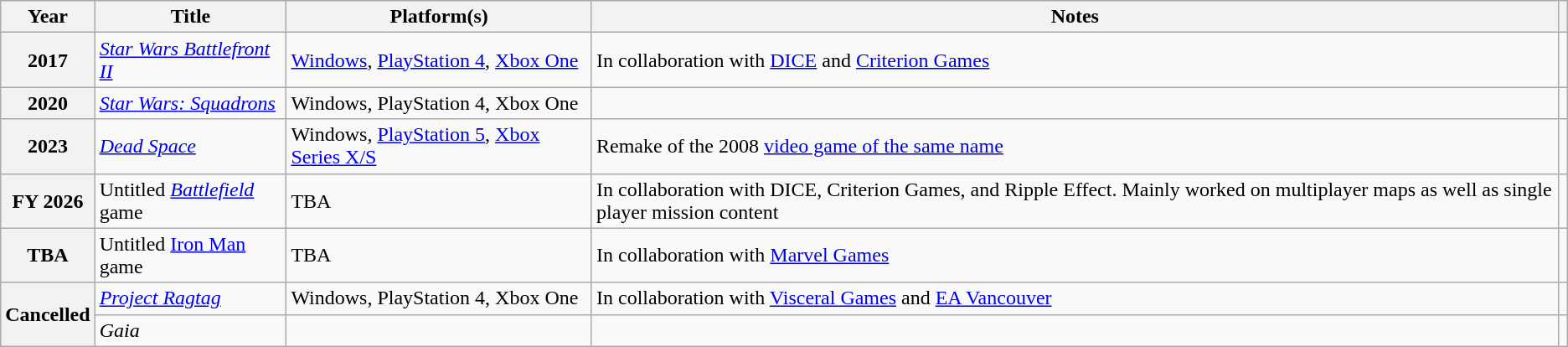<table class="wikitable sortable plainrowheaders">
<tr>
<th scope="col">Year</th>
<th scope="col">Title</th>
<th scope="col">Platform(s)</th>
<th scope="col" class="unsortable">Notes</th>
<th scope="col" class="unsortable"></th>
</tr>
<tr>
<th scope="row">2017</th>
<td><em><a href='#'>Star Wars Battlefront II</a></em></td>
<td><a href='#'>Windows</a>, <a href='#'>PlayStation 4</a>, <a href='#'>Xbox One</a></td>
<td>In collaboration with <a href='#'>DICE</a> and <a href='#'>Criterion Games</a></td>
<td style="text-align:center;"></td>
</tr>
<tr>
<th scope="row">2020</th>
<td><em><a href='#'>Star Wars: Squadrons</a></em></td>
<td>Windows, PlayStation 4, Xbox One</td>
<td></td>
<td style="text-align:center;"></td>
</tr>
<tr>
<th scope="row">2023</th>
<td><em><a href='#'>Dead Space</a></em></td>
<td>Windows, <a href='#'>PlayStation 5</a>, <a href='#'>Xbox Series X/S</a></td>
<td>Remake of the 2008 <a href='#'>video game of the same name</a></td>
<td style="text-align:center;"></td>
</tr>
<tr>
<th scope="row">FY 2026</th>
<td>Untitled <em><a href='#'>Battlefield</a></em> game</td>
<td>TBA</td>
<td>In collaboration with DICE, Criterion Games, and Ripple Effect. Mainly worked on multiplayer maps as well as single player mission content</td>
<td style="text-align:center;"></td>
</tr>
<tr>
<th scope="row">TBA</th>
<td>Untitled <a href='#'>Iron Man</a> game</td>
<td>TBA</td>
<td>In collaboration with <a href='#'>Marvel Games</a></td>
<td style="text-align:center;"></td>
</tr>
<tr>
<th scope="row" rowspan="2">Cancelled</th>
<td><em><a href='#'>Project Ragtag</a></em></td>
<td>Windows, PlayStation 4, Xbox One</td>
<td>In collaboration with <a href='#'>Visceral Games</a> and <a href='#'>EA Vancouver</a></td>
<td style="text-align:center;"></td>
</tr>
<tr>
<td><em>Gaia</em></td>
<td></td>
<td></td>
<td style="text-align:center;"></td>
</tr>
</table>
